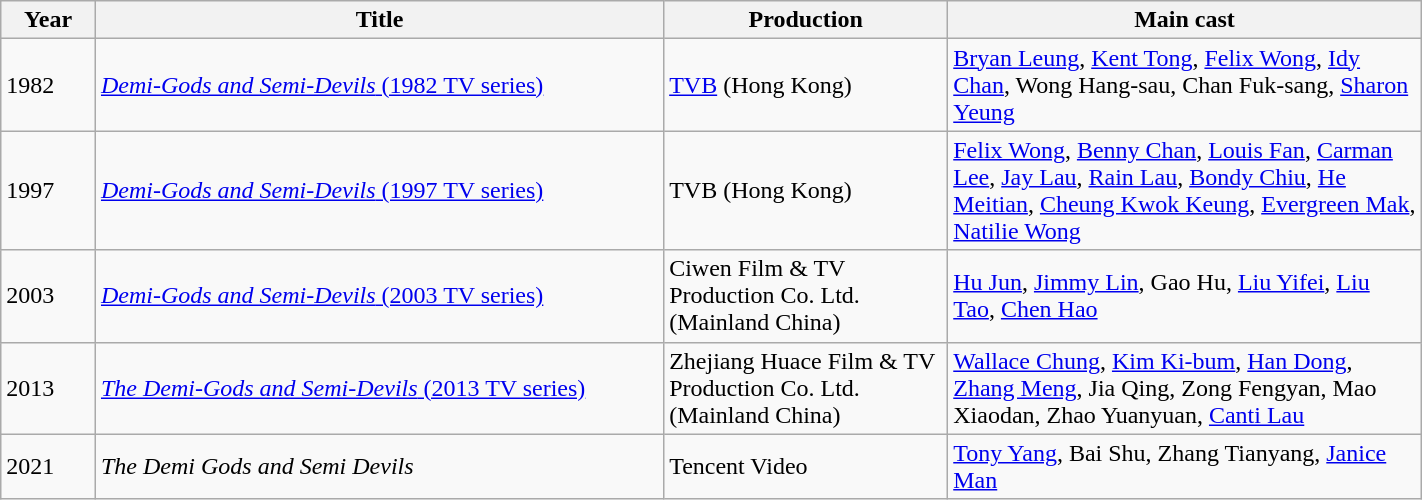<table class="wikitable" width=75%>
<tr>
<th width=5%>Year</th>
<th width=30%>Title</th>
<th width=15%>Production</th>
<th width=25%>Main cast</th>
</tr>
<tr>
<td>1982</td>
<td><a href='#'><em>Demi-Gods and Semi-Devils</em> (1982 TV series)</a></td>
<td><a href='#'>TVB</a> (Hong Kong)</td>
<td><a href='#'>Bryan Leung</a>, <a href='#'>Kent Tong</a>, <a href='#'>Felix Wong</a>, <a href='#'>Idy Chan</a>, Wong Hang-sau, Chan Fuk-sang, <a href='#'>Sharon Yeung</a></td>
</tr>
<tr>
<td>1997</td>
<td><a href='#'><em>Demi-Gods and Semi-Devils</em> (1997 TV series)</a></td>
<td>TVB (Hong Kong)</td>
<td><a href='#'>Felix Wong</a>, <a href='#'>Benny Chan</a>, <a href='#'>Louis Fan</a>, <a href='#'>Carman Lee</a>, <a href='#'>Jay Lau</a>, <a href='#'>Rain Lau</a>, <a href='#'>Bondy Chiu</a>, <a href='#'>He Meitian</a>, <a href='#'>Cheung Kwok Keung</a>, <a href='#'>Evergreen Mak</a>, <a href='#'>Natilie Wong</a></td>
</tr>
<tr>
<td>2003</td>
<td><a href='#'><em>Demi-Gods and Semi-Devils</em> (2003 TV series)</a></td>
<td>Ciwen Film & TV Production Co. Ltd. (Mainland China)</td>
<td><a href='#'>Hu Jun</a>, <a href='#'>Jimmy Lin</a>, Gao Hu, <a href='#'>Liu Yifei</a>, <a href='#'>Liu Tao</a>, <a href='#'>Chen Hao</a></td>
</tr>
<tr>
<td>2013</td>
<td><a href='#'><em>The Demi-Gods and Semi-Devils</em> (2013 TV series)</a></td>
<td>Zhejiang Huace Film & TV Production Co. Ltd. (Mainland China)</td>
<td><a href='#'>Wallace Chung</a>, <a href='#'>Kim Ki-bum</a>, <a href='#'>Han Dong</a>, <a href='#'>Zhang Meng</a>, Jia Qing, Zong Fengyan, Mao Xiaodan, Zhao Yuanyuan, <a href='#'>Canti Lau</a></td>
</tr>
<tr>
<td>2021</td>
<td><em>The Demi Gods and Semi Devils</em></td>
<td>Tencent Video</td>
<td><a href='#'>Tony Yang</a>, Bai Shu, Zhang Tianyang, <a href='#'>Janice Man</a></td>
</tr>
</table>
